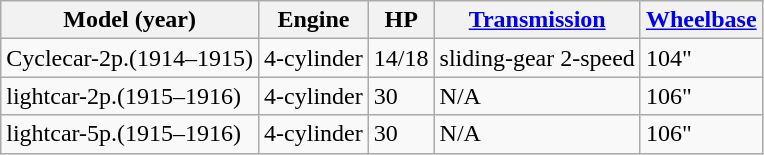<table class="wikitable">
<tr>
<th>Model (year)</th>
<th>Engine</th>
<th>HP</th>
<th><a href='#'>Transmission</a></th>
<th><a href='#'>Wheelbase</a></th>
</tr>
<tr>
<td>Cyclecar-2p.(1914–1915)</td>
<td>4-cylinder</td>
<td>14/18</td>
<td>sliding-gear 2-speed</td>
<td>104"</td>
</tr>
<tr>
<td>lightcar-2p.(1915–1916)</td>
<td>4-cylinder</td>
<td>30</td>
<td>N/A</td>
<td>106"</td>
</tr>
<tr>
<td>lightcar-5p.(1915–1916)</td>
<td>4-cylinder</td>
<td>30</td>
<td>N/A</td>
<td>106"</td>
</tr>
</table>
